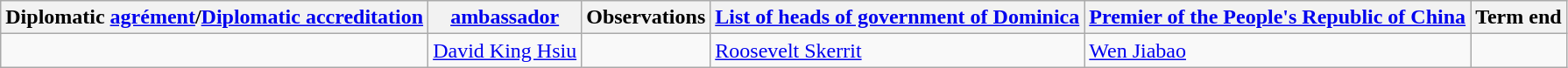<table class="wikitable sortable">
<tr>
<th>Diplomatic <a href='#'>agrément</a>/<a href='#'>Diplomatic accreditation</a></th>
<th><a href='#'>ambassador</a></th>
<th>Observations</th>
<th><a href='#'>List of heads of government of Dominica</a></th>
<th><a href='#'>Premier of the People's Republic of China</a></th>
<th>Term end</th>
</tr>
<tr>
<td></td>
<td><a href='#'>David King Hsiu</a></td>
<td></td>
<td><a href='#'>Roosevelt Skerrit</a></td>
<td><a href='#'>Wen Jiabao</a></td>
<td></td>
</tr>
</table>
